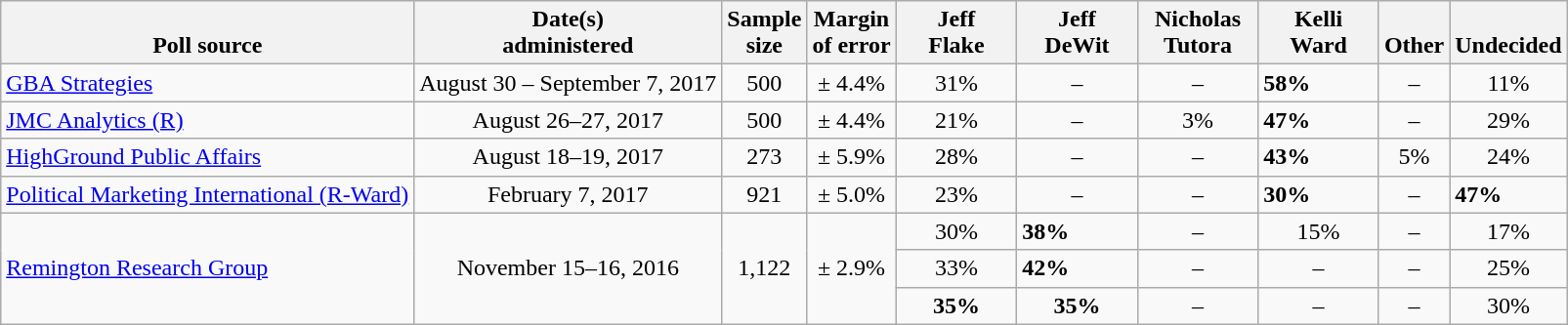<table class="wikitable">
<tr valign=bottom>
<th>Poll source</th>
<th>Date(s)<br>administered</th>
<th>Sample<br>size</th>
<th>Margin<br>of error</th>
<th style="width:75px;">Jeff<br>Flake</th>
<th style="width:75px;">Jeff<br>DeWit</th>
<th style="width:75px;">Nicholas<br>Tutora</th>
<th style="width:75px;">Kelli<br>Ward</th>
<th>Other</th>
<th>Undecided</th>
</tr>
<tr>
<td><a href='#'>GBA Strategies</a></td>
<td align=center>August 30 – September 7, 2017</td>
<td align=center>500</td>
<td align=center>± 4.4%</td>
<td align=center>31%</td>
<td align=center>–</td>
<td align=center>–</td>
<td><strong>58%</strong></td>
<td align=center>–</td>
<td align=center>11%</td>
</tr>
<tr>
<td><a href='#'>JMC Analytics (R)</a></td>
<td align=center>August 26–27, 2017</td>
<td align=center>500</td>
<td align=center>± 4.4%</td>
<td align=center>21%</td>
<td align=center>–</td>
<td align=center>3%</td>
<td><strong>47%</strong></td>
<td align=center>–</td>
<td align=center>29%</td>
</tr>
<tr>
<td><a href='#'>HighGround Public Affairs</a></td>
<td align=center>August 18–19, 2017</td>
<td align=center>273</td>
<td align=center>± 5.9%</td>
<td align=center>28%</td>
<td align=center>–</td>
<td align=center>–</td>
<td><strong>43%</strong></td>
<td align=center>5%</td>
<td align=center>24%</td>
</tr>
<tr>
<td><a href='#'>Political Marketing International (R-Ward)</a></td>
<td align=center>February 7, 2017</td>
<td align=center>921</td>
<td align=center>± 5.0%</td>
<td align=center>23%</td>
<td align=center>–</td>
<td align=center>–</td>
<td><strong>30%</strong></td>
<td align=center>–</td>
<td><strong>47%</strong></td>
</tr>
<tr>
<td rowspan=3><a href='#'>Remington Research Group</a></td>
<td rowspan="3" style="text-align:center;">November 15–16, 2016</td>
<td rowspan="3" style="text-align:center;">1,122</td>
<td rowspan="3" style="text-align:center;">± 2.9%</td>
<td align=center>30%</td>
<td><strong>38%</strong></td>
<td align=center>–</td>
<td align=center>15%</td>
<td align=center>–</td>
<td align=center>17%</td>
</tr>
<tr>
<td align=center>33%</td>
<td><strong>42%</strong></td>
<td align=center>–</td>
<td align=center>–</td>
<td align=center>–</td>
<td align=center>25%</td>
</tr>
<tr>
<td align=center><strong>35%</strong></td>
<td align=center><strong>35%</strong></td>
<td align=center>–</td>
<td align=center>–</td>
<td align=center>–</td>
<td align=center>30%</td>
</tr>
</table>
